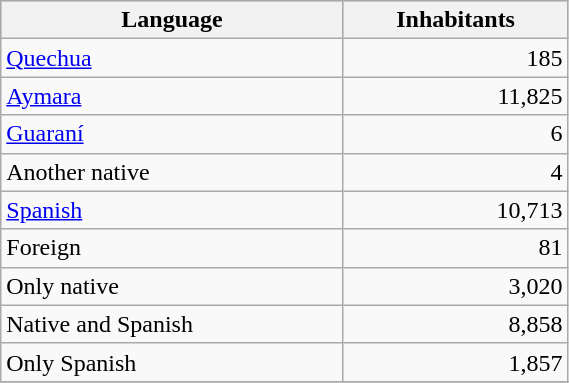<table class="wikitable" border="1" style="width:30%;" border="1">
<tr bgcolor=silver>
<th><strong>Language</strong></th>
<th><strong>Inhabitants</strong></th>
</tr>
<tr>
<td><a href='#'>Quechua</a></td>
<td align="right">185</td>
</tr>
<tr>
<td><a href='#'>Aymara</a></td>
<td align="right">11,825</td>
</tr>
<tr>
<td><a href='#'>Guaraní</a></td>
<td align="right">6</td>
</tr>
<tr>
<td>Another native</td>
<td align="right">4</td>
</tr>
<tr>
<td><a href='#'>Spanish</a></td>
<td align="right">10,713</td>
</tr>
<tr>
<td>Foreign</td>
<td align="right">81</td>
</tr>
<tr>
<td>Only native</td>
<td align="right">3,020</td>
</tr>
<tr>
<td>Native and Spanish</td>
<td align="right">8,858</td>
</tr>
<tr>
<td>Only Spanish</td>
<td align="right">1,857</td>
</tr>
<tr>
</tr>
</table>
